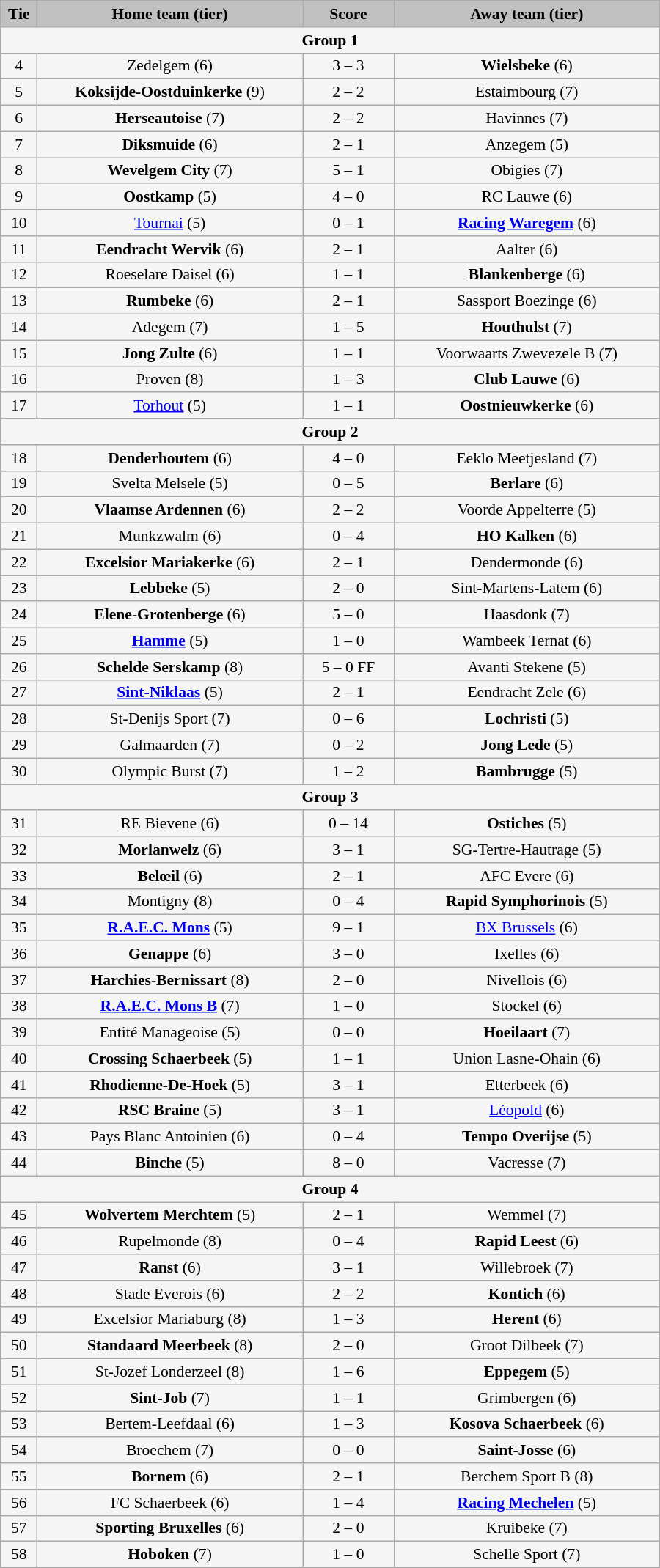<table class="wikitable" style="width: 600px; background:WhiteSmoke; text-align:center; font-size:90%">
<tr>
<td scope="col" style="width:  5.00%; background:silver;"><strong>Tie</strong></td>
<td scope="col" style="width: 36.25%; background:silver;"><strong>Home team (tier)</strong></td>
<td scope="col" style="width: 12.50%; background:silver;"><strong>Score</strong></td>
<td scope="col" style="width: 36.25%; background:silver;"><strong>Away team (tier)</strong></td>
</tr>
<tr>
<td colspan=4 scope="col" background:silver;"><strong>Group 1</strong></td>
</tr>
<tr>
<td>4</td>
<td>Zedelgem (6)</td>
<td>3 – 3 </td>
<td><strong>Wielsbeke</strong> (6)</td>
</tr>
<tr>
<td>5</td>
<td><strong>Koksijde-Oostduinkerke</strong> (9)</td>
<td>2 – 2 </td>
<td>Estaimbourg (7)</td>
</tr>
<tr>
<td>6</td>
<td><strong>Herseautoise</strong> (7)</td>
<td>2 – 2 </td>
<td>Havinnes (7)</td>
</tr>
<tr>
<td>7</td>
<td><strong>Diksmuide</strong> (6)</td>
<td>2 – 1</td>
<td>Anzegem (5)</td>
</tr>
<tr>
<td>8</td>
<td><strong>Wevelgem City</strong> (7)</td>
<td>5 – 1</td>
<td>Obigies (7)</td>
</tr>
<tr>
<td>9</td>
<td><strong>Oostkamp</strong> (5)</td>
<td>4 – 0</td>
<td>RC Lauwe (6)</td>
</tr>
<tr>
<td>10</td>
<td><a href='#'>Tournai</a> (5)</td>
<td>0 – 1</td>
<td><strong><a href='#'>Racing Waregem</a></strong> (6)</td>
</tr>
<tr>
<td>11</td>
<td><strong>Eendracht Wervik</strong> (6)</td>
<td>2 – 1</td>
<td>Aalter (6)</td>
</tr>
<tr>
<td>12</td>
<td>Roeselare Daisel (6)</td>
<td>1 – 1 </td>
<td><strong>Blankenberge</strong> (6)</td>
</tr>
<tr>
<td>13</td>
<td><strong>Rumbeke</strong> (6)</td>
<td>2 – 1</td>
<td>Sassport Boezinge (6)</td>
</tr>
<tr>
<td>14</td>
<td>Adegem (7)</td>
<td>1 – 5</td>
<td><strong>Houthulst</strong> (7)</td>
</tr>
<tr>
<td>15</td>
<td><strong>Jong Zulte</strong> (6)</td>
<td>1 – 1 </td>
<td>Voorwaarts Zwevezele B (7)</td>
</tr>
<tr>
<td>16</td>
<td>Proven (8)</td>
<td>1 – 3</td>
<td><strong>Club Lauwe</strong> (6)</td>
</tr>
<tr>
<td>17</td>
<td><a href='#'>Torhout</a> (5)</td>
<td>1 – 1 </td>
<td><strong>Oostnieuwkerke</strong> (6)</td>
</tr>
<tr>
<td colspan=4 scope="col" background:silver;"><strong>Group 2</strong></td>
</tr>
<tr>
<td>18</td>
<td><strong>Denderhoutem</strong> (6)</td>
<td>4 – 0</td>
<td>Eeklo Meetjesland (7)</td>
</tr>
<tr>
<td>19</td>
<td>Svelta Melsele (5)</td>
<td>0 – 5</td>
<td><strong>Berlare</strong> (6)</td>
</tr>
<tr>
<td>20</td>
<td><strong>Vlaamse Ardennen</strong> (6)</td>
<td>2 – 2 </td>
<td>Voorde Appelterre (5)</td>
</tr>
<tr>
<td>21</td>
<td>Munkzwalm (6)</td>
<td>0 – 4</td>
<td><strong>HO Kalken</strong> (6)</td>
</tr>
<tr>
<td>22</td>
<td><strong>Excelsior Mariakerke</strong> (6)</td>
<td>2 – 1</td>
<td>Dendermonde (6)</td>
</tr>
<tr>
<td>23</td>
<td><strong>Lebbeke</strong> (5)</td>
<td>2 – 0</td>
<td>Sint-Martens-Latem (6)</td>
</tr>
<tr>
<td>24</td>
<td><strong>Elene-Grotenberge</strong> (6)</td>
<td>5 – 0</td>
<td>Haasdonk (7)</td>
</tr>
<tr>
<td>25</td>
<td><strong><a href='#'>Hamme</a></strong> (5)</td>
<td>1 – 0</td>
<td>Wambeek Ternat (6)</td>
</tr>
<tr>
<td>26</td>
<td><strong>Schelde Serskamp</strong> (8)</td>
<td>5 – 0 FF</td>
<td>Avanti Stekene (5)</td>
</tr>
<tr>
<td>27</td>
<td><strong><a href='#'>Sint-Niklaas</a></strong> (5)</td>
<td>2 – 1</td>
<td>Eendracht Zele (6)</td>
</tr>
<tr>
<td>28</td>
<td>St-Denijs Sport (7)</td>
<td>0 – 6</td>
<td><strong>Lochristi</strong> (5)</td>
</tr>
<tr>
<td>29</td>
<td>Galmaarden (7)</td>
<td>0 – 2</td>
<td><strong>Jong Lede</strong> (5)</td>
</tr>
<tr>
<td>30</td>
<td>Olympic Burst (7)</td>
<td>1 – 2</td>
<td><strong>Bambrugge</strong> (5)</td>
</tr>
<tr>
<td colspan=4 scope="col" background:silver;"><strong>Group 3</strong></td>
</tr>
<tr>
<td>31</td>
<td>RE Bievene (6)</td>
<td>0 – 14</td>
<td><strong>Ostiches</strong> (5)</td>
</tr>
<tr>
<td>32</td>
<td><strong>Morlanwelz</strong> (6)</td>
<td>3 – 1</td>
<td>SG-Tertre-Hautrage (5)</td>
</tr>
<tr>
<td>33</td>
<td><strong>Belœil</strong> (6)</td>
<td>2 – 1</td>
<td>AFC Evere (6)</td>
</tr>
<tr>
<td>34</td>
<td>Montigny (8)</td>
<td>0 – 4</td>
<td><strong>Rapid Symphorinois</strong> (5)</td>
</tr>
<tr>
<td>35</td>
<td><strong><a href='#'>R.A.E.C. Mons</a></strong> (5)</td>
<td>9 – 1</td>
<td><a href='#'>BX Brussels</a> (6)</td>
</tr>
<tr>
<td>36</td>
<td><strong>Genappe</strong> (6)</td>
<td>3 – 0</td>
<td>Ixelles (6)</td>
</tr>
<tr>
<td>37</td>
<td><strong>Harchies-Bernissart</strong> (8)</td>
<td>2 – 0</td>
<td>Nivellois (6)</td>
</tr>
<tr>
<td>38</td>
<td><strong><a href='#'>R.A.E.C. Mons B</a></strong> (7)</td>
<td>1 – 0</td>
<td>Stockel (6)</td>
</tr>
<tr>
<td>39</td>
<td>Entité Manageoise (5)</td>
<td>0 – 0 </td>
<td><strong>Hoeilaart</strong> (7)</td>
</tr>
<tr>
<td>40</td>
<td><strong>Crossing Schaerbeek</strong> (5)</td>
<td>1 – 1 </td>
<td>Union Lasne-Ohain (6)</td>
</tr>
<tr>
<td>41</td>
<td><strong>Rhodienne-De-Hoek</strong> (5)</td>
<td>3 – 1</td>
<td>Etterbeek (6)</td>
</tr>
<tr>
<td>42</td>
<td><strong>RSC Braine</strong> (5)</td>
<td>3 – 1</td>
<td><a href='#'>Léopold</a> (6)</td>
</tr>
<tr>
<td>43</td>
<td>Pays Blanc Antoinien (6)</td>
<td>0 – 4</td>
<td><strong>Tempo Overijse</strong> (5)</td>
</tr>
<tr>
<td>44</td>
<td><strong>Binche</strong> (5)</td>
<td>8 – 0</td>
<td>Vacresse (7)</td>
</tr>
<tr>
<td colspan=4 scope="col" background:silver;"><strong>Group 4</strong></td>
</tr>
<tr>
<td>45</td>
<td><strong>Wolvertem Merchtem</strong> (5)</td>
<td>2 – 1</td>
<td>Wemmel (7)</td>
</tr>
<tr>
<td>46</td>
<td>Rupelmonde (8)</td>
<td>0 – 4</td>
<td><strong>Rapid Leest</strong> (6)</td>
</tr>
<tr>
<td>47</td>
<td><strong>Ranst</strong> (6)</td>
<td>3 – 1</td>
<td>Willebroek (7)</td>
</tr>
<tr>
<td>48</td>
<td>Stade Everois (6)</td>
<td>2 – 2 </td>
<td><strong>Kontich</strong> (6)</td>
</tr>
<tr>
<td>49</td>
<td>Excelsior Mariaburg (8)</td>
<td>1 – 3</td>
<td><strong>Herent</strong> (6)</td>
</tr>
<tr>
<td>50</td>
<td><strong>Standaard Meerbeek</strong> (8)</td>
<td>2 – 0</td>
<td>Groot Dilbeek (7)</td>
</tr>
<tr>
<td>51</td>
<td>St-Jozef Londerzeel (8)</td>
<td>1 – 6</td>
<td><strong>Eppegem</strong> (5)</td>
</tr>
<tr>
<td>52</td>
<td><strong>Sint-Job</strong> (7)</td>
<td>1 – 1 </td>
<td>Grimbergen (6)</td>
</tr>
<tr>
<td>53</td>
<td>Bertem-Leefdaal (6)</td>
<td>1 – 3</td>
<td><strong>Kosova Schaerbeek</strong> (6)</td>
</tr>
<tr>
<td>54</td>
<td>Broechem (7)</td>
<td>0 – 0 </td>
<td><strong>Saint-Josse</strong> (6)</td>
</tr>
<tr>
<td>55</td>
<td><strong>Bornem</strong> (6)</td>
<td>2 – 1</td>
<td>Berchem Sport B (8)</td>
</tr>
<tr>
<td>56</td>
<td>FC Schaerbeek (6)</td>
<td>1 – 4</td>
<td><strong><a href='#'>Racing Mechelen</a></strong> (5)</td>
</tr>
<tr>
<td>57</td>
<td><strong>Sporting Bruxelles</strong> (6)</td>
<td>2 – 0</td>
<td>Kruibeke (7)</td>
</tr>
<tr>
<td>58</td>
<td><strong>Hoboken</strong> (7)</td>
<td>1 – 0</td>
<td>Schelle Sport (7)</td>
</tr>
<tr>
</tr>
</table>
